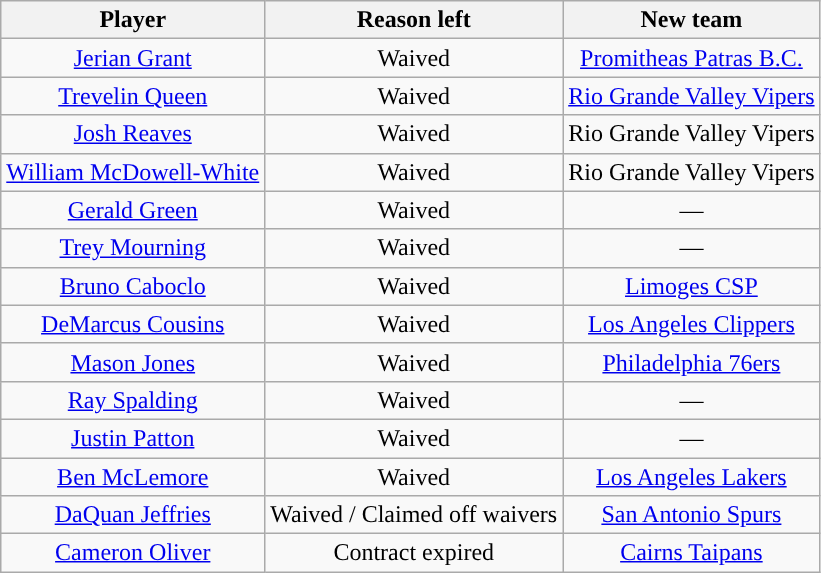<table class="wikitable sortable sortable" style="text-align: center">
<tr>
<th>Player</th>
<th>Reason left</th>
<th>New team</th>
</tr>
<tr>
<td><a href='#'>Jerian Grant</a></td>
<td>Waived</td>
<td> <a href='#'>Promitheas Patras B.C.</a></td>
</tr>
<tr>
<td><a href='#'>Trevelin Queen</a></td>
<td>Waived</td>
<td><a href='#'>Rio Grande Valley Vipers</a></td>
</tr>
<tr>
<td><a href='#'>Josh Reaves</a></td>
<td>Waived</td>
<td>Rio Grande Valley Vipers</td>
</tr>
<tr>
<td><a href='#'>William McDowell-White</a></td>
<td>Waived</td>
<td>Rio Grande Valley Vipers</td>
</tr>
<tr>
<td><a href='#'>Gerald Green</a></td>
<td>Waived</td>
<td>—</td>
</tr>
<tr>
<td><a href='#'>Trey Mourning</a></td>
<td>Waived</td>
<td>—</td>
</tr>
<tr>
<td><a href='#'>Bruno Caboclo</a></td>
<td>Waived</td>
<td> <a href='#'>Limoges CSP</a></td>
</tr>
<tr>
<td><a href='#'>DeMarcus Cousins</a></td>
<td>Waived</td>
<td><a href='#'>Los Angeles Clippers</a></td>
</tr>
<tr>
<td><a href='#'>Mason Jones</a></td>
<td>Waived</td>
<td><a href='#'>Philadelphia 76ers</a></td>
</tr>
<tr>
<td><a href='#'>Ray Spalding</a></td>
<td>Waived</td>
<td>—</td>
</tr>
<tr>
<td><a href='#'>Justin Patton</a></td>
<td>Waived</td>
<td>—</td>
</tr>
<tr>
<td><a href='#'>Ben McLemore</a></td>
<td>Waived</td>
<td><a href='#'>Los Angeles Lakers</a></td>
</tr>
<tr>
<td><a href='#'>DaQuan Jeffries</a></td>
<td>Waived / Claimed off waivers</td>
<td><a href='#'>San Antonio Spurs</a></td>
</tr>
<tr>
<td><a href='#'>Cameron Oliver</a></td>
<td>Contract expired</td>
<td> <a href='#'>Cairns Taipans</a></td>
</tr>
</table>
